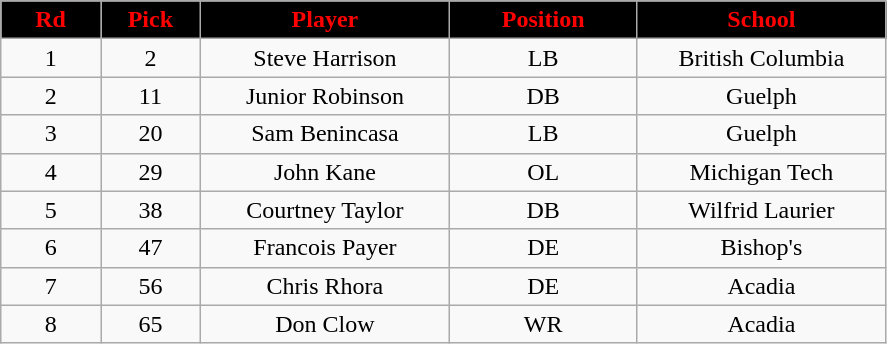<table class="wikitable sortable">
<tr>
<th style="background:black;color:#FF0000;"  width="8%">Rd</th>
<th style="background:black;color:#FF0000;"  width="8%">Pick</th>
<th style="background:black;color:#FF0000;"  width="20%">Player</th>
<th style="background:black;color:#FF0000;"  width="15%">Position</th>
<th style="background:black;color:#FF0000;"  width="20%">School</th>
</tr>
<tr align="center">
<td align=center>1</td>
<td>2</td>
<td>Steve Harrison</td>
<td>LB</td>
<td>British Columbia</td>
</tr>
<tr align="center">
<td align=center>2</td>
<td>11</td>
<td>Junior Robinson</td>
<td>DB</td>
<td>Guelph</td>
</tr>
<tr align="center">
<td align=center>3</td>
<td>20</td>
<td>Sam Benincasa</td>
<td>LB</td>
<td>Guelph</td>
</tr>
<tr align="center">
<td align=center>4</td>
<td>29</td>
<td>John Kane</td>
<td>OL</td>
<td>Michigan Tech</td>
</tr>
<tr align="center">
<td align=center>5</td>
<td>38</td>
<td>Courtney Taylor</td>
<td>DB</td>
<td>Wilfrid Laurier</td>
</tr>
<tr align="center">
<td align=center>6</td>
<td>47</td>
<td>Francois Payer</td>
<td>DE</td>
<td>Bishop's</td>
</tr>
<tr align="center">
<td align=center>7</td>
<td>56</td>
<td>Chris Rhora</td>
<td>DE</td>
<td>Acadia</td>
</tr>
<tr align="center">
<td align=center>8</td>
<td>65</td>
<td>Don Clow</td>
<td>WR</td>
<td>Acadia</td>
</tr>
</table>
